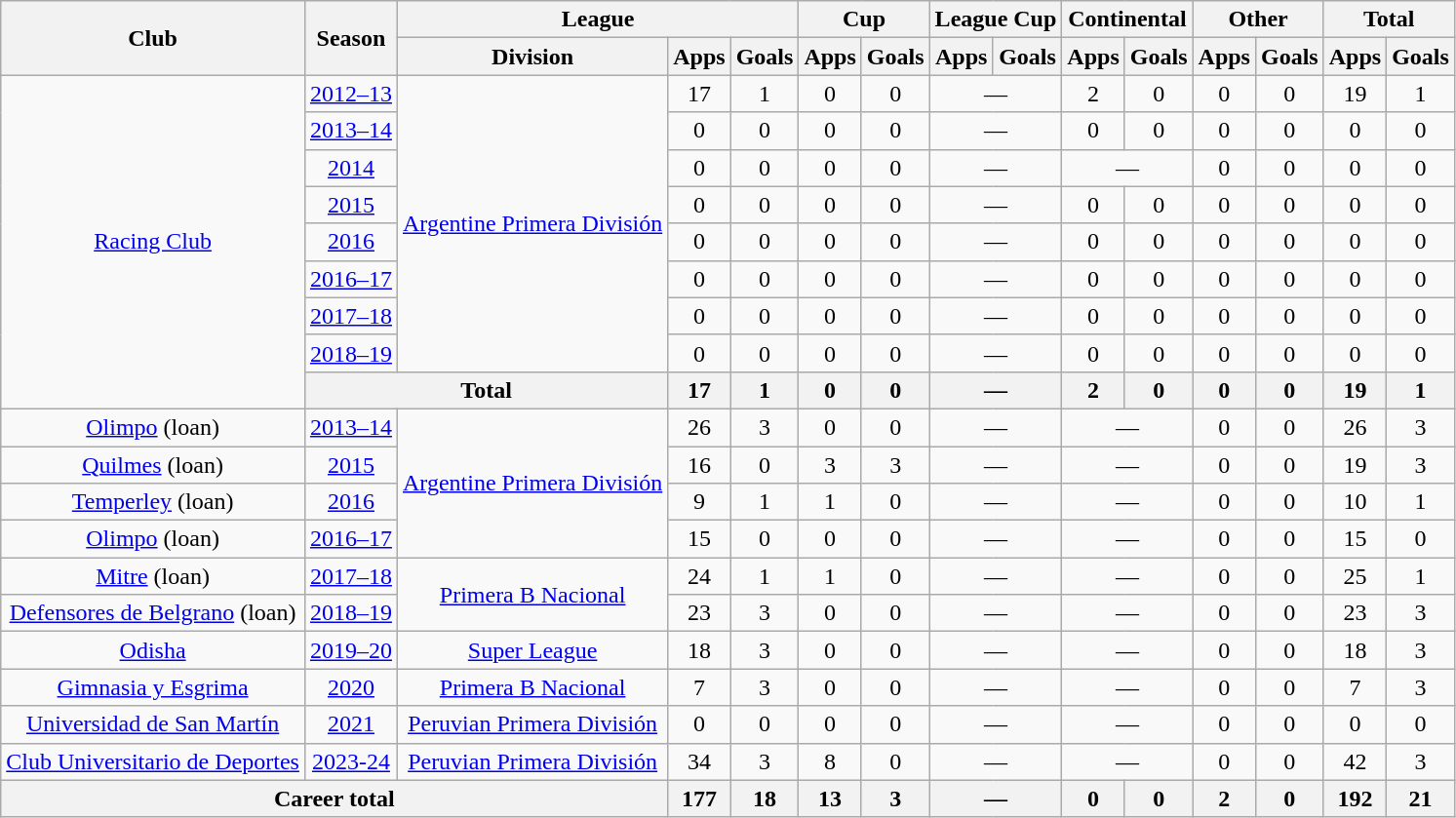<table class="wikitable" style="text-align:center">
<tr>
<th rowspan="2">Club</th>
<th rowspan="2">Season</th>
<th colspan="3">League</th>
<th colspan="2">Cup</th>
<th colspan="2">League Cup</th>
<th colspan="2">Continental</th>
<th colspan="2">Other</th>
<th colspan="2">Total</th>
</tr>
<tr>
<th>Division</th>
<th>Apps</th>
<th>Goals</th>
<th>Apps</th>
<th>Goals</th>
<th>Apps</th>
<th>Goals</th>
<th>Apps</th>
<th>Goals</th>
<th>Apps</th>
<th>Goals</th>
<th>Apps</th>
<th>Goals</th>
</tr>
<tr>
<td rowspan="9"><a href='#'>Racing Club</a><br></td>
<td><a href='#'>2012–13</a></td>
<td rowspan="8"><a href='#'>Argentine Primera División</a></td>
<td>17</td>
<td>1</td>
<td>0</td>
<td>0</td>
<td colspan="2">—</td>
<td>2</td>
<td>0</td>
<td>0</td>
<td>0</td>
<td>19</td>
<td>1</td>
</tr>
<tr>
<td><a href='#'>2013–14</a></td>
<td>0</td>
<td>0</td>
<td>0</td>
<td>0</td>
<td colspan="2">—</td>
<td>0</td>
<td>0</td>
<td>0</td>
<td>0</td>
<td>0</td>
<td>0</td>
</tr>
<tr>
<td><a href='#'>2014</a></td>
<td>0</td>
<td>0</td>
<td>0</td>
<td>0</td>
<td colspan="2">—</td>
<td colspan="2">—</td>
<td>0</td>
<td>0</td>
<td>0</td>
<td>0</td>
</tr>
<tr>
<td><a href='#'>2015</a></td>
<td>0</td>
<td>0</td>
<td>0</td>
<td>0</td>
<td colspan="2">—</td>
<td>0</td>
<td>0</td>
<td>0</td>
<td>0</td>
<td>0</td>
<td>0</td>
</tr>
<tr>
<td><a href='#'>2016</a></td>
<td>0</td>
<td>0</td>
<td>0</td>
<td>0</td>
<td colspan="2">—</td>
<td>0</td>
<td>0</td>
<td>0</td>
<td>0</td>
<td>0</td>
<td>0</td>
</tr>
<tr>
<td><a href='#'>2016–17</a></td>
<td>0</td>
<td>0</td>
<td>0</td>
<td>0</td>
<td colspan="2">—</td>
<td>0</td>
<td>0</td>
<td>0</td>
<td>0</td>
<td>0</td>
<td>0</td>
</tr>
<tr>
<td><a href='#'>2017–18</a></td>
<td>0</td>
<td>0</td>
<td>0</td>
<td>0</td>
<td colspan="2">—</td>
<td>0</td>
<td>0</td>
<td>0</td>
<td>0</td>
<td>0</td>
<td>0</td>
</tr>
<tr>
<td><a href='#'>2018–19</a></td>
<td>0</td>
<td>0</td>
<td>0</td>
<td>0</td>
<td colspan="2">—</td>
<td>0</td>
<td>0</td>
<td>0</td>
<td>0</td>
<td>0</td>
<td>0</td>
</tr>
<tr>
<th colspan="2">Total</th>
<th>17</th>
<th>1</th>
<th>0</th>
<th>0</th>
<th colspan="2">—</th>
<th>2</th>
<th>0</th>
<th>0</th>
<th>0</th>
<th>19</th>
<th>1</th>
</tr>
<tr>
<td rowspan="1"><a href='#'>Olimpo</a> (loan)<br></td>
<td><a href='#'>2013–14</a></td>
<td rowspan="4"><a href='#'>Argentine Primera División</a></td>
<td>26</td>
<td>3</td>
<td>0</td>
<td>0</td>
<td colspan="2">—</td>
<td colspan="2">—</td>
<td>0</td>
<td>0</td>
<td>26</td>
<td>3</td>
</tr>
<tr>
<td rowspan="1"><a href='#'>Quilmes</a> (loan)<br></td>
<td><a href='#'>2015</a></td>
<td>16</td>
<td>0</td>
<td>3</td>
<td>3</td>
<td colspan="2">—</td>
<td colspan="2">—</td>
<td>0</td>
<td>0</td>
<td>19</td>
<td>3</td>
</tr>
<tr>
<td rowspan="1"><a href='#'>Temperley</a> (loan)<br></td>
<td><a href='#'>2016</a></td>
<td>9</td>
<td>1</td>
<td>1</td>
<td>0</td>
<td colspan="2">—</td>
<td colspan="2">—</td>
<td>0</td>
<td>0</td>
<td>10</td>
<td>1</td>
</tr>
<tr>
<td rowspan="1"><a href='#'>Olimpo</a> (loan)<br></td>
<td><a href='#'>2016–17</a></td>
<td>15</td>
<td>0</td>
<td>0</td>
<td>0</td>
<td colspan="2">—</td>
<td colspan="2">—</td>
<td>0</td>
<td>0</td>
<td>15</td>
<td>0</td>
</tr>
<tr>
<td rowspan="1"><a href='#'>Mitre</a> (loan)<br></td>
<td><a href='#'>2017–18</a></td>
<td rowspan="2"><a href='#'>Primera B Nacional</a></td>
<td>24</td>
<td>1</td>
<td>1</td>
<td>0</td>
<td colspan="2">—</td>
<td colspan="2">—</td>
<td>0</td>
<td>0</td>
<td>25</td>
<td>1</td>
</tr>
<tr>
<td rowspan="1"><a href='#'>Defensores de Belgrano</a> (loan)<br></td>
<td><a href='#'>2018–19</a></td>
<td>23</td>
<td>3</td>
<td>0</td>
<td>0</td>
<td colspan="2">—</td>
<td colspan="2">—</td>
<td>0</td>
<td>0</td>
<td>23</td>
<td>3</td>
</tr>
<tr>
<td rowspan="1"><a href='#'>Odisha</a><br></td>
<td><a href='#'>2019–20</a></td>
<td rowspan="1"><a href='#'>Super League</a></td>
<td>18</td>
<td>3</td>
<td>0</td>
<td>0</td>
<td colspan="2">—</td>
<td colspan="2">—</td>
<td>0</td>
<td>0</td>
<td>18</td>
<td>3</td>
</tr>
<tr>
<td rowspan="1"><a href='#'>Gimnasia y Esgrima</a><br></td>
<td><a href='#'>2020</a></td>
<td rowspan="1"><a href='#'>Primera B Nacional</a></td>
<td>7</td>
<td>3</td>
<td>0</td>
<td>0</td>
<td colspan="2">—</td>
<td colspan="2">—</td>
<td>0</td>
<td>0</td>
<td>7</td>
<td>3</td>
</tr>
<tr>
<td rowspan="1"><a href='#'>Universidad de San Martín</a><br></td>
<td><a href='#'>2021</a></td>
<td rowspan="1"><a href='#'>Peruvian Primera División</a></td>
<td>0</td>
<td>0</td>
<td>0</td>
<td>0</td>
<td colspan="2">—</td>
<td colspan="2">—</td>
<td>0</td>
<td>0</td>
<td>0</td>
<td>0</td>
</tr>
<tr>
<td rowspan="1"><a href='#'>Club Universitario de Deportes</a><br></td>
<td><a href='#'>2023-24</a></td>
<td rowspan="1"><a href='#'>Peruvian Primera División</a></td>
<td>34</td>
<td>3</td>
<td>8</td>
<td>0</td>
<td colspan="2">—</td>
<td colspan="2">—</td>
<td>0</td>
<td>0</td>
<td>42</td>
<td>3</td>
</tr>
<tr>
<th colspan="3">Career total</th>
<th>177</th>
<th>18</th>
<th>13</th>
<th>3</th>
<th colspan="2">—</th>
<th>0</th>
<th>0</th>
<th>2</th>
<th>0</th>
<th>192</th>
<th>21</th>
</tr>
</table>
